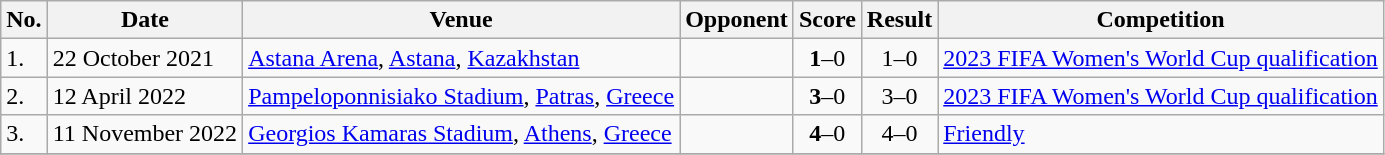<table class="wikitable">
<tr>
<th>No.</th>
<th>Date</th>
<th>Venue</th>
<th>Opponent</th>
<th>Score</th>
<th>Result</th>
<th>Competition</th>
</tr>
<tr>
<td>1.</td>
<td>22 October 2021</td>
<td><a href='#'>Astana Arena</a>, <a href='#'>Astana</a>, <a href='#'>Kazakhstan</a></td>
<td></td>
<td align=center><strong>1</strong>–0</td>
<td align=center>1–0</td>
<td><a href='#'>2023 FIFA Women's World Cup qualification</a></td>
</tr>
<tr>
<td>2.</td>
<td>12 April 2022</td>
<td><a href='#'>Pampeloponnisiako Stadium</a>, <a href='#'>Patras</a>, <a href='#'>Greece</a></td>
<td></td>
<td align=center><strong>3</strong>–0</td>
<td align=center>3–0</td>
<td><a href='#'>2023 FIFA Women's World Cup qualification</a></td>
</tr>
<tr>
<td>3.</td>
<td>11 November 2022</td>
<td><a href='#'>Georgios Kamaras Stadium</a>, <a href='#'>Athens</a>, <a href='#'>Greece</a></td>
<td></td>
<td align=center><strong>4</strong>–0</td>
<td align=center>4–0</td>
<td><a href='#'>Friendly</a></td>
</tr>
<tr>
</tr>
</table>
